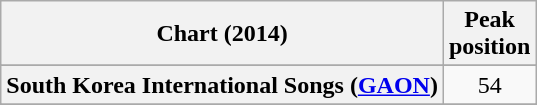<table class="wikitable plainrowheaders sortable">
<tr>
<th scope="col">Chart (2014)</th>
<th scope="col">Peak<br>position</th>
</tr>
<tr>
</tr>
<tr>
</tr>
<tr>
</tr>
<tr>
</tr>
<tr>
</tr>
<tr>
<th scope="row">South Korea International Songs (<a href='#'>GAON</a>)</th>
<td align=center>54</td>
</tr>
<tr>
</tr>
<tr>
</tr>
</table>
